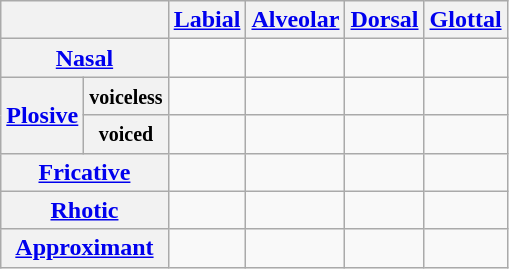<table class="wikitable" style="text-align:center">
<tr>
<th colspan="2"></th>
<th><a href='#'>Labial</a></th>
<th><a href='#'>Alveolar</a></th>
<th><a href='#'>Dorsal</a></th>
<th><a href='#'>Glottal</a></th>
</tr>
<tr>
<th colspan="2"><a href='#'>Nasal</a></th>
<td></td>
<td></td>
<td></td>
<td></td>
</tr>
<tr>
<th rowspan="2"><a href='#'>Plosive</a></th>
<th><small>voiceless</small></th>
<td></td>
<td></td>
<td></td>
<td></td>
</tr>
<tr>
<th><small>voiced</small></th>
<td></td>
<td></td>
<td></td>
<td></td>
</tr>
<tr>
<th colspan="2"><a href='#'>Fricative</a></th>
<td></td>
<td></td>
<td></td>
<td></td>
</tr>
<tr>
<th colspan="2"><a href='#'>Rhotic</a></th>
<td></td>
<td></td>
<td></td>
<td></td>
</tr>
<tr>
<th colspan="2"><a href='#'>Approximant</a></th>
<td></td>
<td></td>
<td></td>
<td></td>
</tr>
</table>
